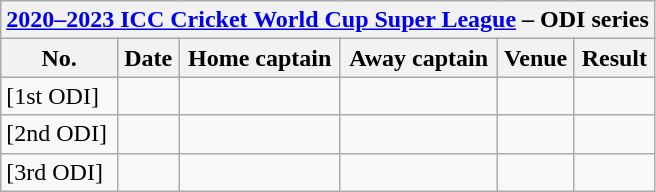<table class="wikitable">
<tr>
<th colspan="9"><a href='#'>2020–2023 ICC Cricket World Cup Super League</a> – ODI series</th>
</tr>
<tr>
<th>No.</th>
<th>Date</th>
<th>Home captain</th>
<th>Away captain</th>
<th>Venue</th>
<th>Result</th>
</tr>
<tr>
<td>[1st ODI]</td>
<td></td>
<td></td>
<td></td>
<td></td>
<td></td>
</tr>
<tr>
<td>[2nd ODI]</td>
<td></td>
<td></td>
<td></td>
<td></td>
<td></td>
</tr>
<tr>
<td>[3rd ODI]</td>
<td></td>
<td></td>
<td></td>
<td></td>
<td></td>
</tr>
</table>
